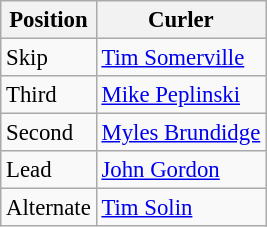<table class="wikitable sortable" style=font-size:95%>
<tr>
<th>Position</th>
<th>Curler</th>
</tr>
<tr>
<td>Skip</td>
<td><a href='#'>Tim Somerville</a></td>
</tr>
<tr>
<td>Third</td>
<td><a href='#'>Mike Peplinski</a></td>
</tr>
<tr>
<td>Second</td>
<td><a href='#'>Myles Brundidge</a></td>
</tr>
<tr>
<td>Lead</td>
<td><a href='#'>John Gordon</a></td>
</tr>
<tr>
<td>Alternate</td>
<td><a href='#'>Tim Solin</a></td>
</tr>
</table>
